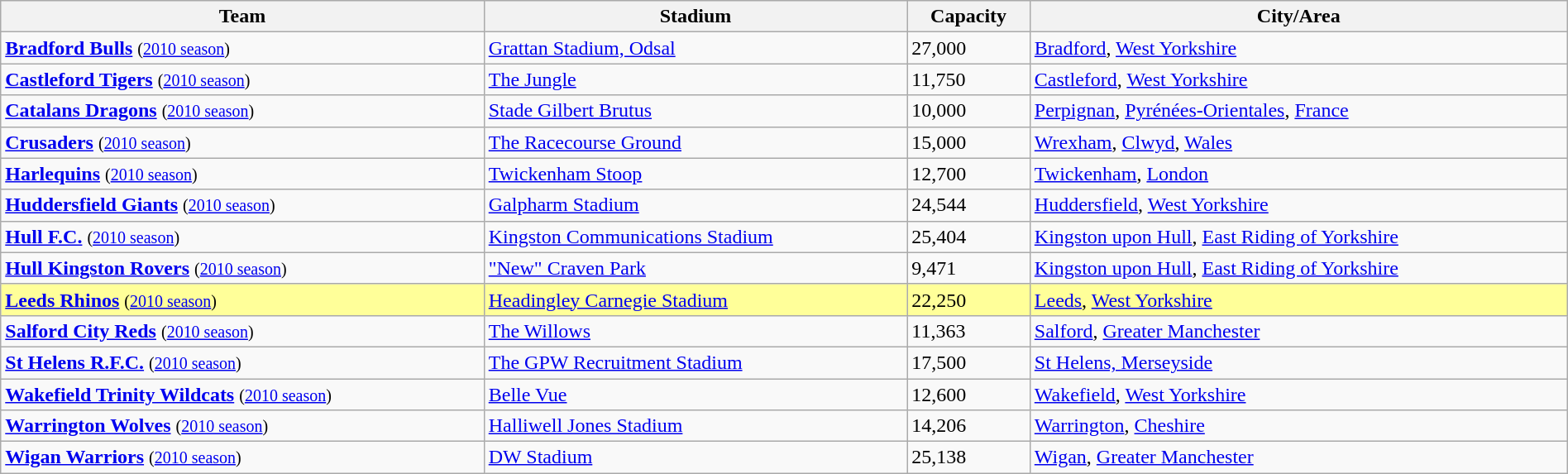<table width="100%" class="wikitable sortable">
<tr>
<th>Team</th>
<th>Stadium</th>
<th>Capacity</th>
<th>City/Area</th>
</tr>
<tr>
<td> <strong><a href='#'>Bradford Bulls</a></strong> <small>(<a href='#'>2010 season</a>)</small></td>
<td><a href='#'>Grattan Stadium, Odsal</a></td>
<td>27,000</td>
<td><a href='#'>Bradford</a>, <a href='#'>West Yorkshire</a></td>
</tr>
<tr>
<td> <strong><a href='#'>Castleford Tigers</a></strong> <small>(<a href='#'>2010 season</a>)</small></td>
<td><a href='#'>The Jungle</a></td>
<td>11,750</td>
<td><a href='#'>Castleford</a>, <a href='#'>West Yorkshire</a></td>
</tr>
<tr>
<td> <strong><a href='#'>Catalans Dragons</a></strong> <small>(<a href='#'>2010 season</a>)</small></td>
<td><a href='#'>Stade Gilbert Brutus</a></td>
<td>10,000</td>
<td><a href='#'>Perpignan</a>, <a href='#'>Pyrénées-Orientales</a>, <a href='#'>France</a></td>
</tr>
<tr>
<td> <strong><a href='#'>Crusaders</a></strong> <small>(<a href='#'>2010 season</a>)</small></td>
<td><a href='#'>The Racecourse Ground</a></td>
<td>15,000</td>
<td><a href='#'>Wrexham</a>, <a href='#'>Clwyd</a>, <a href='#'>Wales</a></td>
</tr>
<tr>
<td> <strong><a href='#'>Harlequins</a></strong> <small>(<a href='#'>2010 season</a>)</small></td>
<td><a href='#'>Twickenham Stoop</a></td>
<td>12,700</td>
<td><a href='#'>Twickenham</a>, <a href='#'>London</a></td>
</tr>
<tr>
<td> <strong><a href='#'>Huddersfield Giants</a></strong> <small>(<a href='#'>2010 season</a>)</small></td>
<td><a href='#'>Galpharm Stadium</a></td>
<td>24,544</td>
<td><a href='#'>Huddersfield</a>, <a href='#'>West Yorkshire</a></td>
</tr>
<tr>
<td> <strong><a href='#'>Hull F.C.</a></strong> <small>(<a href='#'>2010 season</a>)</small></td>
<td><a href='#'>Kingston Communications Stadium</a></td>
<td>25,404</td>
<td><a href='#'>Kingston upon Hull</a>, <a href='#'>East Riding of Yorkshire</a></td>
</tr>
<tr>
<td> <strong><a href='#'>Hull Kingston Rovers</a></strong> <small>(<a href='#'>2010 season</a>)</small></td>
<td><a href='#'>"New" Craven Park</a></td>
<td>9,471</td>
<td><a href='#'>Kingston upon Hull</a>, <a href='#'>East Riding of Yorkshire</a></td>
</tr>
<tr bgcolor="#ffff99">
<td> <strong><a href='#'>Leeds Rhinos</a></strong> <small>(<a href='#'>2010 season</a>)</small></td>
<td><a href='#'>Headingley Carnegie Stadium</a></td>
<td>22,250</td>
<td><a href='#'>Leeds</a>, <a href='#'>West Yorkshire</a></td>
</tr>
<tr>
<td> <strong><a href='#'>Salford City Reds</a></strong> <small>(<a href='#'>2010 season</a>)</small></td>
<td><a href='#'>The Willows</a></td>
<td>11,363</td>
<td><a href='#'>Salford</a>, <a href='#'>Greater Manchester</a></td>
</tr>
<tr>
<td> <strong><a href='#'>St Helens R.F.C.</a></strong> <small>(<a href='#'>2010 season</a>)</small></td>
<td><a href='#'>The GPW Recruitment Stadium</a></td>
<td>17,500</td>
<td><a href='#'>St Helens, Merseyside</a></td>
</tr>
<tr>
<td> <strong><a href='#'>Wakefield Trinity Wildcats</a></strong> <small>(<a href='#'>2010 season</a>)</small></td>
<td><a href='#'>Belle Vue</a></td>
<td>12,600</td>
<td><a href='#'>Wakefield</a>, <a href='#'>West Yorkshire</a></td>
</tr>
<tr>
<td> <strong><a href='#'>Warrington Wolves</a></strong> <small>(<a href='#'>2010 season</a>)</small></td>
<td><a href='#'>Halliwell Jones Stadium</a></td>
<td>14,206</td>
<td><a href='#'>Warrington</a>, <a href='#'>Cheshire</a></td>
</tr>
<tr>
<td> <strong><a href='#'>Wigan Warriors</a></strong> <small>(<a href='#'>2010 season</a>)</small></td>
<td><a href='#'>DW Stadium</a></td>
<td>25,138</td>
<td><a href='#'>Wigan</a>, <a href='#'>Greater Manchester</a></td>
</tr>
</table>
